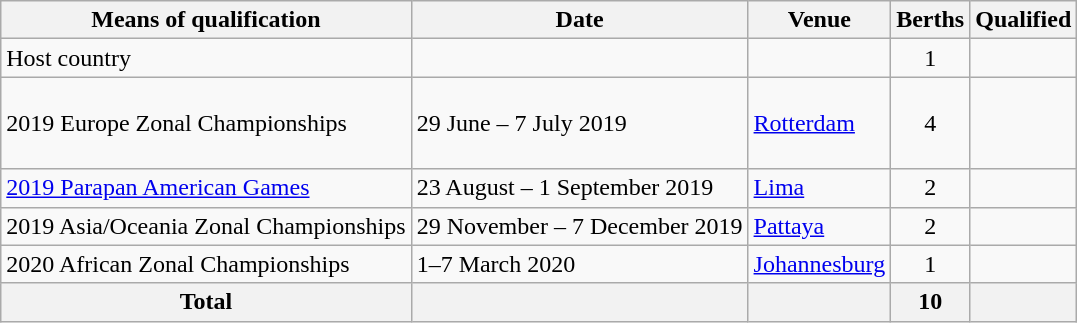<table class="wikitable">
<tr>
<th>Means of qualification</th>
<th>Date</th>
<th>Venue</th>
<th>Berths</th>
<th>Qualified</th>
</tr>
<tr>
<td>Host country</td>
<td></td>
<td></td>
<td align="center">1</td>
<td></td>
</tr>
<tr>
<td>2019 Europe Zonal Championships</td>
<td>29 June – 7 July 2019</td>
<td> <a href='#'>Rotterdam</a></td>
<td align="center">4</td>
<td><br><br><br></td>
</tr>
<tr>
<td><a href='#'>2019 Parapan American Games</a></td>
<td>23 August – 1 September 2019</td>
<td> <a href='#'>Lima</a></td>
<td align="center">2</td>
<td><br></td>
</tr>
<tr>
<td>2019 Asia/Oceania Zonal Championships</td>
<td>29 November – 7 December 2019</td>
<td> <a href='#'>Pattaya</a></td>
<td align="center">2</td>
<td><br></td>
</tr>
<tr>
<td>2020 African Zonal Championships</td>
<td>1–7 March 2020</td>
<td> <a href='#'>Johannesburg</a></td>
<td align="center">1</td>
<td></td>
</tr>
<tr>
<th>Total</th>
<th></th>
<th></th>
<th align="center">10</th>
<th></th>
</tr>
</table>
